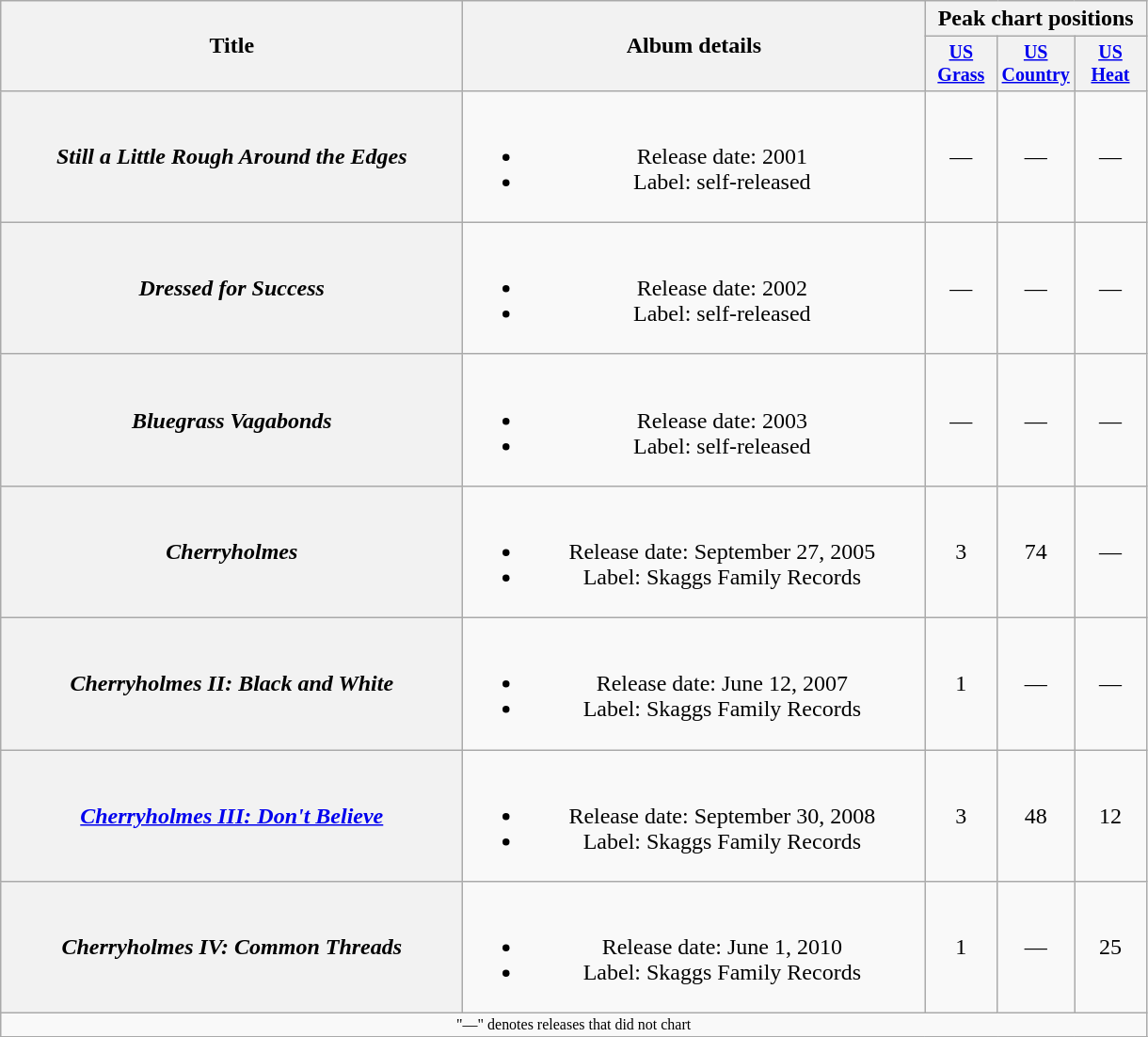<table class="wikitable plainrowheaders" style="text-align:center;">
<tr>
<th rowspan="2" style="width:20em;">Title</th>
<th rowspan="2" style="width:20em;">Album details</th>
<th colspan="3">Peak chart positions</th>
</tr>
<tr style="font-size:smaller;">
<th width="45"><a href='#'>US Grass</a></th>
<th width="45"><a href='#'>US Country</a></th>
<th width="45"><a href='#'>US<br>Heat</a></th>
</tr>
<tr>
<th scope="row"><em>Still a Little Rough Around the Edges</em></th>
<td><br><ul><li>Release date: 2001</li><li>Label: self-released</li></ul></td>
<td>—</td>
<td>—</td>
<td>—</td>
</tr>
<tr>
<th scope="row"><em>Dressed for Success</em></th>
<td><br><ul><li>Release date: 2002</li><li>Label: self-released</li></ul></td>
<td>—</td>
<td>—</td>
<td>—</td>
</tr>
<tr>
<th scope="row"><em>Bluegrass Vagabonds</em></th>
<td><br><ul><li>Release date: 2003</li><li>Label: self-released</li></ul></td>
<td>—</td>
<td>—</td>
<td>—</td>
</tr>
<tr>
<th scope="row"><em>Cherryholmes</em></th>
<td><br><ul><li>Release date: September 27, 2005</li><li>Label: Skaggs Family Records</li></ul></td>
<td>3</td>
<td>74</td>
<td>—</td>
</tr>
<tr>
<th scope="row"><em>Cherryholmes II: Black and White</em></th>
<td><br><ul><li>Release date: June 12, 2007</li><li>Label: Skaggs Family Records</li></ul></td>
<td>1</td>
<td>—</td>
<td>—</td>
</tr>
<tr>
<th scope="row"><em><a href='#'>Cherryholmes III: Don't Believe</a></em></th>
<td><br><ul><li>Release date: September 30, 2008</li><li>Label: Skaggs Family Records</li></ul></td>
<td>3</td>
<td>48</td>
<td>12</td>
</tr>
<tr>
<th scope="row"><em>Cherryholmes IV: Common Threads</em></th>
<td><br><ul><li>Release date: June 1, 2010</li><li>Label: Skaggs Family Records</li></ul></td>
<td>1</td>
<td>—</td>
<td>25</td>
</tr>
<tr>
<td colspan="5" style="font-size:8pt">"—" denotes releases that did not chart</td>
</tr>
<tr>
</tr>
</table>
